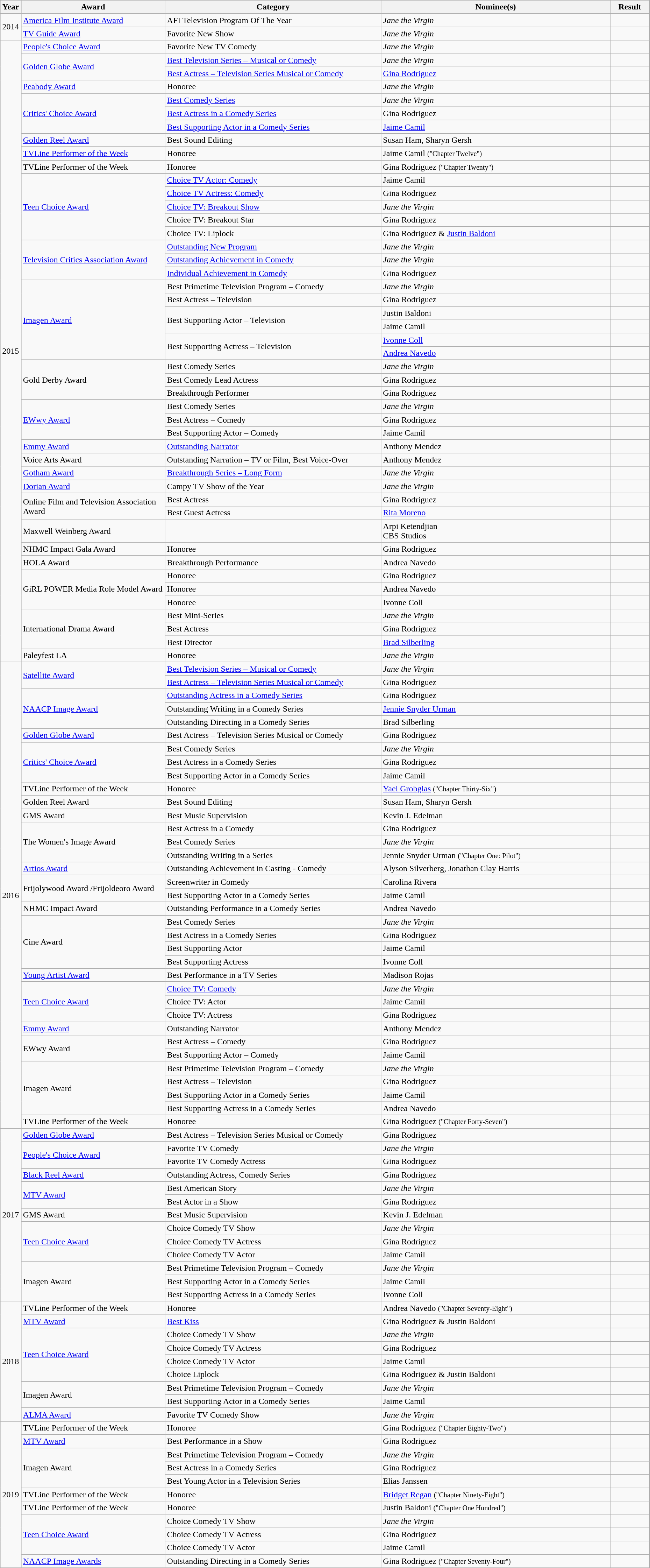<table class="wikitable sortable" style="width:98%">
<tr>
<th scope="col" style="width:3%;">Year</th>
<th scope="col" style="width:22%;">Award</th>
<th scope="col" style="width:33%;">Category</th>
<th scope="col" style="width:35%;">Nominee(s)</th>
<th scope="col" style="width:6%;">Result</th>
</tr>
<tr>
<td rowspan="2">2014</td>
<td><a href='#'>America Film Institute Award</a></td>
<td>AFI Television Program Of The Year</td>
<td><em>Jane the Virgin</em></td>
<td></td>
</tr>
<tr>
<td><a href='#'>TV Guide Award</a></td>
<td>Favorite New Show</td>
<td><em>Jane the Virgin</em></td>
<td></td>
</tr>
<tr>
<td rowspan="46">2015</td>
<td><a href='#'>People's Choice Award</a></td>
<td>Favorite New TV Comedy</td>
<td><em>Jane the Virgin</em></td>
<td></td>
</tr>
<tr>
<td rowspan="2"><a href='#'>Golden Globe Award</a></td>
<td><a href='#'>Best Television Series – Musical or Comedy</a></td>
<td><em>Jane the Virgin</em></td>
<td></td>
</tr>
<tr>
<td><a href='#'>Best Actress – Television Series Musical or Comedy</a></td>
<td><a href='#'>Gina Rodriguez</a></td>
<td></td>
</tr>
<tr>
<td><a href='#'>Peabody Award</a></td>
<td>Honoree</td>
<td><em>Jane the Virgin</em></td>
<td></td>
</tr>
<tr>
<td rowspan="3"><a href='#'>Critics' Choice Award</a></td>
<td><a href='#'>Best Comedy Series</a></td>
<td><em>Jane the Virgin</em></td>
<td></td>
</tr>
<tr>
<td><a href='#'>Best Actress in a Comedy Series</a></td>
<td>Gina Rodriguez</td>
<td></td>
</tr>
<tr>
<td><a href='#'>Best Supporting Actor in a Comedy Series</a></td>
<td><a href='#'>Jaime Camil</a></td>
<td></td>
</tr>
<tr>
<td><a href='#'>Golden Reel Award</a></td>
<td>Best Sound Editing</td>
<td>Susan Ham, Sharyn Gersh</td>
<td></td>
</tr>
<tr>
<td><a href='#'>TVLine Performer of the Week</a></td>
<td>Honoree</td>
<td>Jaime Camil <small>("Chapter Twelve")</small></td>
<td></td>
</tr>
<tr>
<td>TVLine Performer of the Week</td>
<td>Honoree</td>
<td>Gina Rodriguez <small>("Chapter Twenty")</small></td>
<td></td>
</tr>
<tr>
<td rowspan="5"><a href='#'>Teen Choice Award</a></td>
<td><a href='#'>Choice TV Actor: Comedy</a></td>
<td>Jaime Camil</td>
<td></td>
</tr>
<tr>
<td><a href='#'>Choice TV Actress: Comedy</a></td>
<td>Gina Rodriguez</td>
<td></td>
</tr>
<tr>
<td><a href='#'>Choice TV: Breakout Show</a></td>
<td><em>Jane the Virgin</em></td>
<td></td>
</tr>
<tr>
<td>Choice TV: Breakout Star</td>
<td>Gina Rodriguez</td>
<td></td>
</tr>
<tr>
<td>Choice TV: Liplock</td>
<td>Gina Rodriguez & <a href='#'>Justin Baldoni</a></td>
<td></td>
</tr>
<tr>
<td rowspan="3"><a href='#'>Television Critics Association Award</a></td>
<td><a href='#'>Outstanding New Program</a></td>
<td><em>Jane the Virgin</em></td>
<td></td>
</tr>
<tr>
<td><a href='#'>Outstanding Achievement in Comedy</a></td>
<td><em>Jane the Virgin</em></td>
<td></td>
</tr>
<tr>
<td><a href='#'>Individual Achievement in Comedy</a></td>
<td>Gina Rodriguez</td>
<td></td>
</tr>
<tr>
<td rowspan="6"><a href='#'>Imagen Award</a></td>
<td>Best Primetime Television Program – Comedy</td>
<td><em>Jane the Virgin</em></td>
<td></td>
</tr>
<tr>
<td>Best Actress – Television</td>
<td>Gina Rodriguez</td>
<td></td>
</tr>
<tr>
<td rowspan=2>Best Supporting Actor – Television</td>
<td>Justin Baldoni</td>
<td></td>
</tr>
<tr>
<td>Jaime Camil</td>
<td></td>
</tr>
<tr>
<td rowspan=2>Best Supporting Actress – Television</td>
<td><a href='#'>Ivonne Coll</a></td>
<td></td>
</tr>
<tr>
<td><a href='#'>Andrea Navedo</a></td>
<td></td>
</tr>
<tr>
<td rowspan="3">Gold Derby Award</td>
<td>Best Comedy Series</td>
<td><em>Jane the Virgin</em></td>
<td></td>
</tr>
<tr>
<td>Best Comedy Lead Actress</td>
<td>Gina Rodriguez</td>
<td></td>
</tr>
<tr>
<td>Breakthrough Performer</td>
<td>Gina Rodriguez</td>
<td></td>
</tr>
<tr>
<td rowspan="3"><a href='#'>EWwy Award</a></td>
<td>Best Comedy Series</td>
<td><em>Jane the Virgin</em></td>
<td></td>
</tr>
<tr>
<td>Best Actress – Comedy</td>
<td>Gina Rodriguez</td>
<td></td>
</tr>
<tr>
<td>Best Supporting Actor – Comedy</td>
<td>Jaime Camil</td>
<td></td>
</tr>
<tr>
<td><a href='#'>Emmy Award</a></td>
<td><a href='#'>Outstanding Narrator</a></td>
<td>Anthony Mendez</td>
<td></td>
</tr>
<tr>
<td>Voice Arts Award</td>
<td>Outstanding Narration – TV or Film, Best Voice-Over</td>
<td>Anthony Mendez</td>
<td></td>
</tr>
<tr>
<td><a href='#'>Gotham Award</a></td>
<td><a href='#'>Breakthrough Series – Long Form</a></td>
<td><em>Jane the Virgin</em></td>
<td></td>
</tr>
<tr>
<td><a href='#'>Dorian Award</a></td>
<td>Campy TV Show of the Year</td>
<td><em>Jane the Virgin</em></td>
<td></td>
</tr>
<tr>
<td rowspan="2">Online Film and Television Association Award</td>
<td>Best Actress</td>
<td>Gina Rodriguez</td>
<td></td>
</tr>
<tr>
<td>Best Guest Actress</td>
<td><a href='#'>Rita Moreno</a></td>
<td></td>
</tr>
<tr>
<td>Maxwell Weinberg Award</td>
<td></td>
<td>Arpi Ketendjian<br>CBS Studios</td>
<td></td>
</tr>
<tr>
<td>NHMC Impact Gala Award</td>
<td>Honoree</td>
<td>Gina Rodriguez</td>
<td></td>
</tr>
<tr>
<td>HOLA Award</td>
<td>Breakthrough Performance</td>
<td>Andrea Navedo</td>
<td></td>
</tr>
<tr>
<td rowspan="3">GiRL POWER Media Role Model Award</td>
<td>Honoree</td>
<td>Gina Rodriguez</td>
<td></td>
</tr>
<tr>
<td>Honoree</td>
<td>Andrea Navedo</td>
<td></td>
</tr>
<tr>
<td>Honoree</td>
<td>Ivonne Coll</td>
<td></td>
</tr>
<tr>
<td rowspan="3">International Drama Award</td>
<td>Best Mini-Series</td>
<td><em>Jane the Virgin</em></td>
<td></td>
</tr>
<tr>
<td>Best Actress</td>
<td>Gina Rodriguez</td>
<td></td>
</tr>
<tr>
<td>Best Director</td>
<td><a href='#'>Brad Silberling</a></td>
<td></td>
</tr>
<tr>
<td>Paleyfest LA</td>
<td>Honoree</td>
<td><em>Jane the Virgin</em></td>
<td></td>
</tr>
<tr>
<td rowspan="35">2016</td>
<td rowspan="2"><a href='#'>Satellite Award</a></td>
<td><a href='#'>Best Television Series – Musical or Comedy</a></td>
<td><em>Jane the Virgin</em></td>
<td></td>
</tr>
<tr>
<td><a href='#'>Best Actress – Television Series Musical or Comedy</a></td>
<td>Gina Rodriguez</td>
<td></td>
</tr>
<tr>
<td rowspan="3"><a href='#'>NAACP Image Award</a></td>
<td><a href='#'>Outstanding Actress in a Comedy Series</a></td>
<td>Gina Rodriguez</td>
<td></td>
</tr>
<tr>
<td>Outstanding Writing in a Comedy Series</td>
<td><a href='#'>Jennie Snyder Urman</a></td>
<td></td>
</tr>
<tr>
<td>Outstanding Directing in a Comedy Series</td>
<td>Brad Silberling</td>
<td></td>
</tr>
<tr>
<td><a href='#'>Golden Globe Award</a></td>
<td>Best Actress – Television Series Musical or Comedy</td>
<td>Gina Rodriguez</td>
<td></td>
</tr>
<tr>
<td rowspan="3"><a href='#'>Critics' Choice Award</a></td>
<td>Best Comedy Series</td>
<td><em>Jane the Virgin</em></td>
<td></td>
</tr>
<tr>
<td>Best Actress in a Comedy Series</td>
<td>Gina Rodriguez</td>
<td></td>
</tr>
<tr>
<td>Best Supporting Actor in a Comedy Series</td>
<td>Jaime Camil</td>
<td></td>
</tr>
<tr>
<td>TVLine Performer of the Week</td>
<td>Honoree</td>
<td><a href='#'>Yael Grobglas</a> <small>("Chapter Thirty-Six")</small></td>
<td></td>
</tr>
<tr>
<td>Golden Reel Award</td>
<td>Best Sound Editing</td>
<td>Susan Ham, Sharyn Gersh</td>
<td></td>
</tr>
<tr>
<td>GMS Award</td>
<td>Best Music Supervision</td>
<td>Kevin J. Edelman</td>
<td></td>
</tr>
<tr>
<td rowspan="3">The Women's Image Award</td>
<td>Best Actress in a Comedy</td>
<td>Gina Rodriguez</td>
<td></td>
</tr>
<tr>
<td>Best Comedy Series</td>
<td><em>Jane the Virgin</em></td>
<td></td>
</tr>
<tr>
<td>Outstanding Writing in a Series</td>
<td>Jennie Snyder Urman <small>("Chapter One: Pilot")</small></td>
<td></td>
</tr>
<tr>
<td><a href='#'>Artios Award</a></td>
<td>Outstanding Achievement in Casting - Comedy</td>
<td>Alyson Silverberg, Jonathan Clay Harris</td>
<td></td>
</tr>
<tr>
<td rowspan="2">Frijolywood Award /Frijoldeoro Award</td>
<td>Screenwriter in Comedy</td>
<td>Carolina Rivera</td>
<td></td>
</tr>
<tr>
<td>Best Supporting Actor in a Comedy Series</td>
<td>Jaime Camil</td>
<td></td>
</tr>
<tr>
<td>NHMC Impact Award</td>
<td>Outstanding Performance in a Comedy Series</td>
<td>Andrea Navedo</td>
<td></td>
</tr>
<tr>
<td rowspan="4">Cine Award</td>
<td>Best Comedy Series</td>
<td><em>Jane the Virgin</em></td>
<td></td>
</tr>
<tr>
<td>Best Actress in a Comedy Series</td>
<td>Gina Rodriguez</td>
<td></td>
</tr>
<tr>
<td>Best Supporting Actor</td>
<td>Jaime Camil</td>
<td></td>
</tr>
<tr>
<td>Best Supporting Actress</td>
<td>Ivonne Coll</td>
<td></td>
</tr>
<tr>
<td><a href='#'>Young Artist Award</a></td>
<td>Best Performance in a TV Series</td>
<td>Madison Rojas</td>
<td></td>
</tr>
<tr>
<td rowspan="3"><a href='#'>Teen Choice Award</a></td>
<td><a href='#'>Choice TV: Comedy</a></td>
<td><em>Jane the Virgin</em></td>
<td></td>
</tr>
<tr>
<td>Choice TV: Actor</td>
<td>Jaime Camil</td>
<td></td>
</tr>
<tr>
<td>Choice TV: Actress</td>
<td>Gina Rodriguez</td>
<td></td>
</tr>
<tr>
<td><a href='#'>Emmy Award</a></td>
<td>Outstanding Narrator</td>
<td>Anthony Mendez</td>
<td></td>
</tr>
<tr>
<td rowspan="2">EWwy Award</td>
<td>Best Actress – Comedy</td>
<td>Gina Rodriguez</td>
<td></td>
</tr>
<tr>
<td>Best Supporting Actor – Comedy</td>
<td>Jaime Camil</td>
<td></td>
</tr>
<tr>
<td rowspan="4">Imagen Award</td>
<td>Best Primetime Television Program – Comedy</td>
<td><em>Jane the Virgin</em></td>
<td></td>
</tr>
<tr>
<td>Best Actress – Television</td>
<td>Gina Rodriguez</td>
<td></td>
</tr>
<tr>
<td>Best Supporting Actor in a Comedy Series</td>
<td>Jaime Camil</td>
<td></td>
</tr>
<tr>
<td>Best Supporting Actress in a Comedy Series</td>
<td>Andrea Navedo</td>
<td></td>
</tr>
<tr>
<td>TVLine Performer of the Week</td>
<td>Honoree</td>
<td>Gina Rodriguez <small>("Chapter Forty-Seven")</small></td>
<td></td>
</tr>
<tr>
<td rowspan="13">2017</td>
<td><a href='#'>Golden Globe Award</a></td>
<td>Best Actress – Television Series Musical or Comedy</td>
<td>Gina Rodriguez</td>
<td></td>
</tr>
<tr>
<td rowspan="2"><a href='#'>People's Choice Award</a></td>
<td>Favorite TV Comedy</td>
<td><em>Jane the Virgin</em></td>
<td></td>
</tr>
<tr>
<td>Favorite TV Comedy Actress</td>
<td>Gina Rodriguez</td>
<td></td>
</tr>
<tr>
<td><a href='#'>Black Reel Award</a></td>
<td>Outstanding Actress, Comedy Series</td>
<td>Gina Rodriguez</td>
<td></td>
</tr>
<tr>
<td rowspan="2"><a href='#'>MTV Award</a></td>
<td>Best American Story</td>
<td><em>Jane the Virgin</em></td>
<td></td>
</tr>
<tr>
<td>Best Actor in a Show</td>
<td>Gina Rodriguez</td>
<td></td>
</tr>
<tr>
<td>GMS Award</td>
<td>Best Music Supervision</td>
<td>Kevin J. Edelman</td>
<td></td>
</tr>
<tr>
<td rowspan="3"><a href='#'>Teen Choice Award</a></td>
<td>Choice Comedy TV Show</td>
<td><em>Jane the Virgin</em></td>
<td></td>
</tr>
<tr>
<td>Choice Comedy TV Actress</td>
<td>Gina Rodriguez</td>
<td></td>
</tr>
<tr>
<td>Choice Comedy TV Actor</td>
<td>Jaime Camil</td>
<td></td>
</tr>
<tr>
<td rowspan="3">Imagen Award</td>
<td>Best Primetime Television Program – Comedy</td>
<td><em>Jane the Virgin</em></td>
<td></td>
</tr>
<tr>
<td>Best Supporting Actor in a Comedy Series</td>
<td>Jaime Camil</td>
<td></td>
</tr>
<tr>
<td>Best Supporting Actress in a Comedy Series</td>
<td>Ivonne Coll</td>
<td></td>
</tr>
<tr>
<td rowspan="10">2018</td>
</tr>
<tr>
<td>TVLine Performer of the Week</td>
<td>Honoree</td>
<td>Andrea Navedo <small>("Chapter Seventy-Eight")</small></td>
<td></td>
</tr>
<tr>
<td><a href='#'>MTV Award</a></td>
<td><a href='#'>Best Kiss</a></td>
<td>Gina Rodriguez & Justin Baldoni</td>
<td></td>
</tr>
<tr>
<td rowspan="4"><a href='#'>Teen Choice Award</a></td>
<td>Choice Comedy TV Show</td>
<td><em>Jane the Virgin</em></td>
<td></td>
</tr>
<tr>
<td>Choice Comedy TV Actress</td>
<td>Gina Rodriguez</td>
<td></td>
</tr>
<tr>
<td>Choice Comedy TV Actor</td>
<td>Jaime Camil</td>
<td></td>
</tr>
<tr>
<td>Choice Liplock</td>
<td>Gina Rodriguez & Justin Baldoni</td>
<td></td>
</tr>
<tr>
<td rowspan="2">Imagen Award</td>
<td>Best Primetime Television Program – Comedy</td>
<td><em>Jane the Virgin</em></td>
<td></td>
</tr>
<tr>
<td>Best Supporting Actor in a Comedy Series</td>
<td>Jaime Camil</td>
<td></td>
</tr>
<tr>
<td><a href='#'>ALMA Award</a></td>
<td>Favorite TV Comedy Show</td>
<td><em>Jane the Virgin</em></td>
<td></td>
</tr>
<tr>
<td rowspan="11">2019</td>
<td>TVLine Performer of the Week</td>
<td>Honoree</td>
<td>Gina Rodriguez <small>("Chapter Eighty-Two")</small></td>
<td></td>
</tr>
<tr>
<td><a href='#'>MTV Award</a></td>
<td>Best Performance in a Show</td>
<td>Gina Rodriguez</td>
<td></td>
</tr>
<tr>
<td rowspan="3">Imagen Award</td>
<td>Best Primetime Television Program – Comedy</td>
<td><em>Jane the Virgin</em></td>
<td></td>
</tr>
<tr>
<td>Best Actress in a Comedy Series</td>
<td>Gina Rodriguez</td>
<td></td>
</tr>
<tr>
<td>Best Young Actor in a Television Series</td>
<td>Elias Janssen</td>
<td></td>
</tr>
<tr>
<td>TVLine Performer of the Week</td>
<td>Honoree</td>
<td><a href='#'>Bridget Regan</a> <small>("Chapter Ninety-Eight")</small></td>
<td></td>
</tr>
<tr>
<td>TVLine Performer of the Week</td>
<td>Honoree</td>
<td>Justin Baldoni <small>("Chapter One Hundred")</small></td>
<td></td>
</tr>
<tr>
<td rowspan="3"><a href='#'>Teen Choice Award</a></td>
<td>Choice Comedy TV Show</td>
<td><em>Jane the Virgin</em></td>
<td></td>
</tr>
<tr>
<td>Choice Comedy TV Actress</td>
<td>Gina Rodriguez</td>
<td></td>
</tr>
<tr>
<td>Choice Comedy TV Actor</td>
<td>Jaime Camil</td>
<td></td>
</tr>
<tr>
<td><a href='#'>NAACP Image Awards</a></td>
<td>Outstanding Directing in a Comedy Series</td>
<td>Gina Rodriguez <small>("Chapter Seventy-Four")</small></td>
<td></td>
</tr>
</table>
